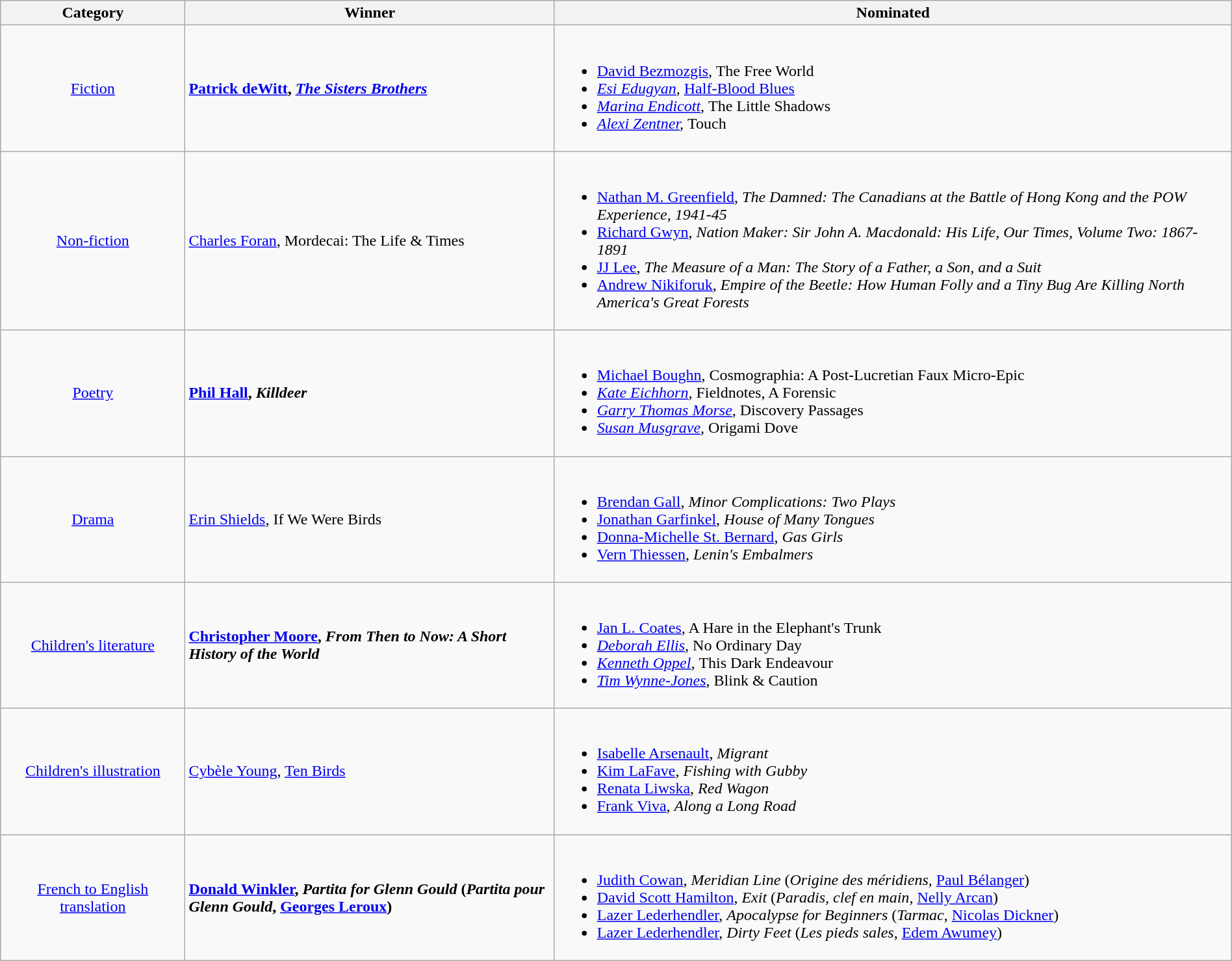<table class="wikitable" width="100%">
<tr>
<th width=15%>Category</th>
<th width=30%>Winner</th>
<th width=55%>Nominated</th>
</tr>
<tr>
<td align="center"><a href='#'>Fiction</a></td>
<td> <strong><a href='#'>Patrick deWitt</a>, <em><a href='#'>The Sisters Brothers</a><strong><em></td>
<td><br><ul><li><a href='#'>David Bezmozgis</a>, </em>The Free World<em></li><li><a href='#'>Esi Edugyan</a>, </em><a href='#'>Half-Blood Blues</a><em></li><li><a href='#'>Marina Endicott</a>, </em>The Little Shadows<em></li><li><a href='#'>Alexi Zentner</a>, </em>Touch<em></li></ul></td>
</tr>
<tr>
<td align="center"><a href='#'>Non-fiction</a></td>
<td> </strong><a href='#'>Charles Foran</a>, </em>Mordecai: The Life & Times</em></strong></td>
<td><br><ul><li><a href='#'>Nathan M. Greenfield</a>, <em>The Damned: The Canadians at the Battle of Hong Kong and the POW Experience, 1941-45</em></li><li><a href='#'>Richard Gwyn</a>, <em>Nation Maker: Sir John A. Macdonald: His Life, Our Times, Volume Two: 1867-1891</em></li><li><a href='#'>JJ Lee</a>, <em>The Measure of a Man: The Story of a Father, a Son, and a Suit</em></li><li><a href='#'>Andrew Nikiforuk</a>, <em>Empire of the Beetle: How Human Folly and a Tiny Bug Are Killing North America's Great Forests</em></li></ul></td>
</tr>
<tr>
<td align="center"><a href='#'>Poetry</a></td>
<td> <strong><a href='#'>Phil Hall</a>, <em>Killdeer<strong><em></td>
<td><br><ul><li><a href='#'>Michael Boughn</a>, </em>Cosmographia: A Post-Lucretian Faux Micro-Epic<em></li><li><a href='#'>Kate Eichhorn</a>, </em>Fieldnotes, A Forensic<em></li><li><a href='#'>Garry Thomas Morse</a>, </em>Discovery Passages<em></li><li><a href='#'>Susan Musgrave</a>, </em>Origami Dove<em></li></ul></td>
</tr>
<tr>
<td align="center"><a href='#'>Drama</a></td>
<td> </strong><a href='#'>Erin Shields</a>, </em>If We Were Birds</em></strong></td>
<td><br><ul><li><a href='#'>Brendan Gall</a>, <em>Minor Complications: Two Plays</em></li><li><a href='#'>Jonathan Garfinkel</a>, <em>House of Many Tongues</em></li><li><a href='#'>Donna-Michelle St. Bernard</a>, <em>Gas Girls</em></li><li><a href='#'>Vern Thiessen</a>, <em>Lenin's Embalmers</em></li></ul></td>
</tr>
<tr>
<td align="center"><a href='#'>Children's literature</a></td>
<td> <strong><a href='#'>Christopher Moore</a>, <em>From Then to Now: A Short History of the World<strong><em></td>
<td><br><ul><li><a href='#'>Jan L. Coates</a>, </em>A Hare in the Elephant's Trunk<em></li><li><a href='#'>Deborah Ellis</a>, </em>No Ordinary Day<em></li><li><a href='#'>Kenneth Oppel</a>, </em>This Dark Endeavour<em></li><li><a href='#'>Tim Wynne-Jones</a>, </em>Blink & Caution<em></li></ul></td>
</tr>
<tr>
<td align="center"><a href='#'>Children's illustration</a></td>
<td> </strong><a href='#'>Cybèle Young</a>, </em><a href='#'>Ten Birds</a></em></strong></td>
<td><br><ul><li><a href='#'>Isabelle Arsenault</a>, <em>Migrant</em></li><li><a href='#'>Kim LaFave</a>, <em>Fishing with Gubby</em></li><li><a href='#'>Renata Liwska</a>, <em>Red Wagon</em></li><li><a href='#'>Frank Viva</a>, <em>Along a Long Road</em></li></ul></td>
</tr>
<tr>
<td align="center"><a href='#'>French to English translation</a></td>
<td> <strong><a href='#'>Donald Winkler</a>, <em>Partita for Glenn Gould</em> (<em>Partita pour Glenn Gould</em>, <a href='#'>Georges Leroux</a>)</strong></td>
<td><br><ul><li><a href='#'>Judith Cowan</a>, <em>Meridian Line</em> (<em>Origine des méridiens</em>, <a href='#'>Paul Bélanger</a>)</li><li><a href='#'>David Scott Hamilton</a>, <em>Exit</em> (<em>Paradis, clef en main</em>, <a href='#'>Nelly Arcan</a>)</li><li><a href='#'>Lazer Lederhendler</a>, <em>Apocalypse for Beginners</em> (<em>Tarmac</em>, <a href='#'>Nicolas Dickner</a>)</li><li><a href='#'>Lazer Lederhendler</a>, <em>Dirty Feet</em> (<em>Les pieds sales</em>, <a href='#'>Edem Awumey</a>)</li></ul></td>
</tr>
</table>
